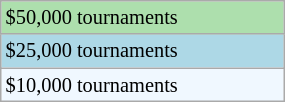<table class="wikitable" style="font-size:85%;" width=15%>
<tr bgcolor="#ADDFAD">
<td>$50,000 tournaments</td>
</tr>
<tr bgcolor=lightblue>
<td>$25,000 tournaments</td>
</tr>
<tr bgcolor="#f0f8ff">
<td>$10,000 tournaments</td>
</tr>
</table>
